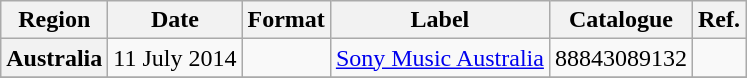<table class="wikitable plainrowheaders">
<tr>
<th scope="col">Region</th>
<th scope="col">Date</th>
<th scope="col">Format</th>
<th scope="col">Label</th>
<th scope="col">Catalogue</th>
<th scope="col">Ref.</th>
</tr>
<tr>
<th scope="row">Australia</th>
<td>11 July 2014</td>
<td></td>
<td><a href='#'>Sony Music Australia</a></td>
<td>88843089132</td>
<td style="text-align:center;"></td>
</tr>
<tr>
</tr>
</table>
